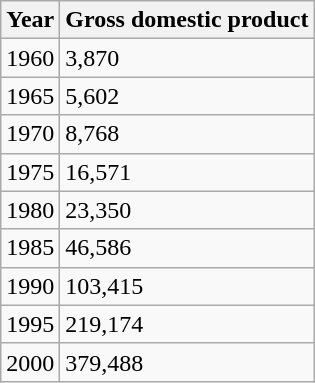<table class="wikitable sortable static-row-numbers static-row-header-text">
<tr>
<th>Year</th>
<th>Gross domestic product</th>
</tr>
<tr>
<td>1960</td>
<td>3,870</td>
</tr>
<tr>
<td>1965</td>
<td>5,602</td>
</tr>
<tr>
<td>1970</td>
<td>8,768</td>
</tr>
<tr>
<td>1975</td>
<td>16,571</td>
</tr>
<tr>
<td>1980</td>
<td>23,350</td>
</tr>
<tr>
<td>1985</td>
<td>46,586</td>
</tr>
<tr>
<td>1990</td>
<td>103,415</td>
</tr>
<tr>
<td>1995</td>
<td>219,174</td>
</tr>
<tr>
<td>2000</td>
<td>379,488</td>
</tr>
</table>
